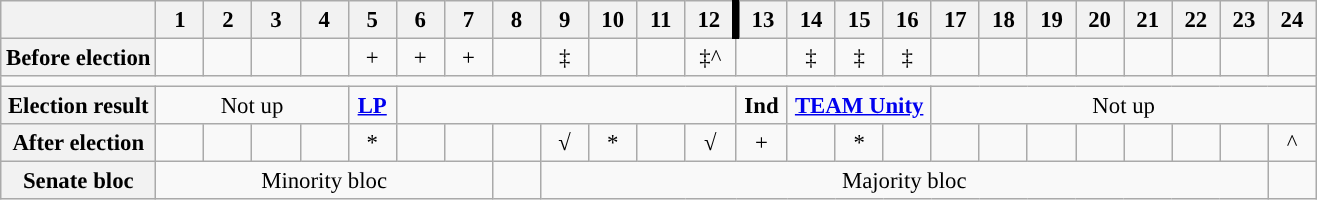<table class="wikitable" style="text-align:center; font-size:95%">
<tr>
<th></th>
<th width="25px">1</th>
<th width="25px">2</th>
<th width="25px">3</th>
<th width="25px">4</th>
<th width="25px">5</th>
<th width="25px">6</th>
<th width="25px">7</th>
<th width="25px">8</th>
<th width="25px">9</th>
<th width="25px">10</th>
<th width="25px">11</th>
<th width="25px">12</th>
<th width="25px" style="border-left:5px solid black;">13</th>
<th width="25px">14</th>
<th width="25px">15</th>
<th width="25px">16</th>
<th width="25px">17</th>
<th width="25px">18</th>
<th width="25px">19</th>
<th width="25px">20</th>
<th width="25px">21</th>
<th width="25px">22</th>
<th width="25px">23</th>
<th width="25px">24</th>
</tr>
<tr>
<th>Before election</th>
<td></td>
<td></td>
<td></td>
<td></td>
<td>+</td>
<td>+</td>
<td>+</td>
<td></td>
<td>‡</td>
<td></td>
<td></td>
<td>‡^</td>
<td></td>
<td>‡</td>
<td>‡</td>
<td>‡</td>
<td></td>
<td></td>
<td></td>
<td></td>
<td></td>
<td></td>
<td></td>
<td></td>
</tr>
<tr>
<td colspan=25></td>
</tr>
<tr>
<th>Election result</th>
<td colspan="4">Not up</td>
<td><strong><a href='#'>LP</a></strong></td>
<td colspan="7"><strong><a href='#'></a></strong></td>
<td><strong>Ind</strong></td>
<td colspan="3"><strong><a href='#'>TEAM Unity</a></strong></td>
<td colspan="8">Not up</td>
</tr>
<tr>
<th>After election</th>
<td></td>
<td></td>
<td></td>
<td></td>
<td>*</td>
<td></td>
<td></td>
<td></td>
<td>√</td>
<td>*</td>
<td></td>
<td>√</td>
<td>+</td>
<td></td>
<td>*</td>
<td></td>
<td></td>
<td></td>
<td></td>
<td></td>
<td></td>
<td></td>
<td></td>
<td>^</td>
</tr>
<tr>
<th>Senate bloc</th>
<td colspan="7">Minority bloc</td>
<td></td>
<td colspan="15">Majority bloc</td>
<td></td>
</tr>
</table>
